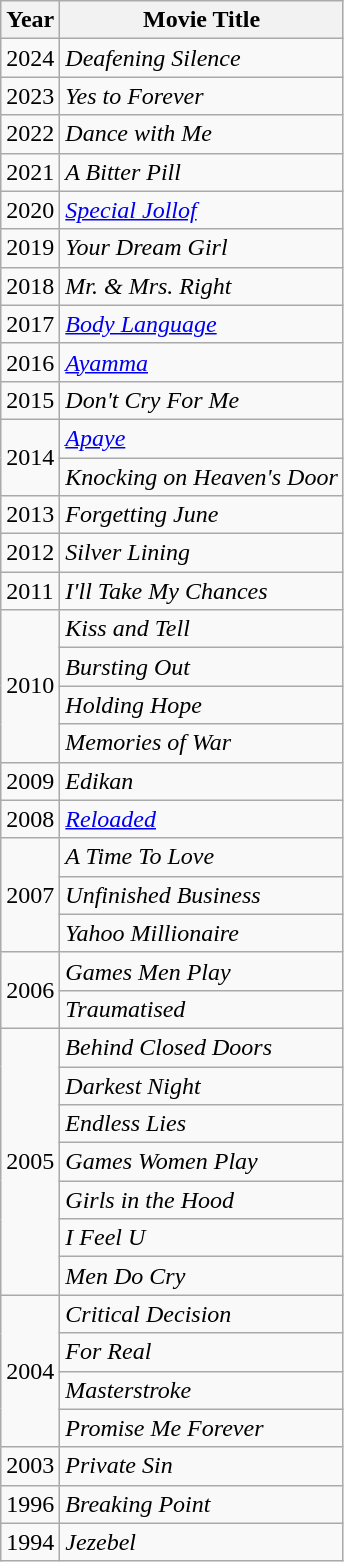<table class="wikitable sortable">
<tr>
<th>Year</th>
<th>Movie Title</th>
</tr>
<tr>
<td>2024</td>
<td><em>Deafening Silence</em></td>
</tr>
<tr>
<td>2023</td>
<td><em>Yes to Forever</em></td>
</tr>
<tr>
<td>2022</td>
<td><em>Dance with Me</em></td>
</tr>
<tr>
<td>2021</td>
<td><em>A Bitter Pill</em></td>
</tr>
<tr>
<td>2020</td>
<td><em><a href='#'>Special Jollof</a></em></td>
</tr>
<tr>
<td>2019</td>
<td><em>Your Dream Girl</em></td>
</tr>
<tr>
<td>2018</td>
<td><em>Mr. & Mrs. Right</em></td>
</tr>
<tr>
<td>2017</td>
<td><em><a href='#'>Body Language</a></em></td>
</tr>
<tr>
<td>2016</td>
<td><em><a href='#'>Ayamma</a></em></td>
</tr>
<tr>
<td>2015</td>
<td><em>Don't Cry For Me</em></td>
</tr>
<tr>
<td rowspan="2">2014</td>
<td><em><a href='#'>Apaye</a></em></td>
</tr>
<tr>
<td><em>Knocking on Heaven's Door</em></td>
</tr>
<tr>
<td>2013</td>
<td><em>Forgetting June</em></td>
</tr>
<tr>
<td>2012</td>
<td><em>Silver Lining</em></td>
</tr>
<tr>
<td>2011</td>
<td><em>I'll Take My Chances</em></td>
</tr>
<tr>
<td rowspan="4">2010</td>
<td><em>Kiss and Tell</em></td>
</tr>
<tr>
<td><em>Bursting Out</em></td>
</tr>
<tr>
<td><em>Holding Hope</em></td>
</tr>
<tr>
<td><em>Memories of War</em></td>
</tr>
<tr>
<td>2009</td>
<td><em>Edikan</em></td>
</tr>
<tr>
<td>2008</td>
<td><a href='#'><em>Reloaded</em></a></td>
</tr>
<tr>
<td rowspan="3">2007</td>
<td><em>A Time To Love</em></td>
</tr>
<tr>
<td><em>Unfinished Business</em></td>
</tr>
<tr>
<td><em>Yahoo Millionaire</em></td>
</tr>
<tr>
<td rowspan="2">2006</td>
<td><em>Games Men Play</em></td>
</tr>
<tr>
<td><em>Traumatised</em></td>
</tr>
<tr>
<td rowspan="7">2005</td>
<td><em>Behind Closed Doors</em></td>
</tr>
<tr>
<td><em>Darkest Night</em></td>
</tr>
<tr>
<td><em>Endless Lies</em></td>
</tr>
<tr>
<td><em>Games Women Play</em></td>
</tr>
<tr>
<td><em>Girls in the Hood</em></td>
</tr>
<tr>
<td><em>I Feel U</em></td>
</tr>
<tr>
<td><em>Men Do Cry</em></td>
</tr>
<tr>
<td rowspan="4">2004</td>
<td><em>Critical Decision</em></td>
</tr>
<tr>
<td><em>For Real</em></td>
</tr>
<tr>
<td><em>Masterstroke</em></td>
</tr>
<tr>
<td><em>Promise Me Forever</em></td>
</tr>
<tr>
<td>2003</td>
<td><em>Private Sin</em></td>
</tr>
<tr>
<td>1996</td>
<td><em>Breaking Point</em></td>
</tr>
<tr>
<td>1994</td>
<td><em>Jezebel</em></td>
</tr>
</table>
